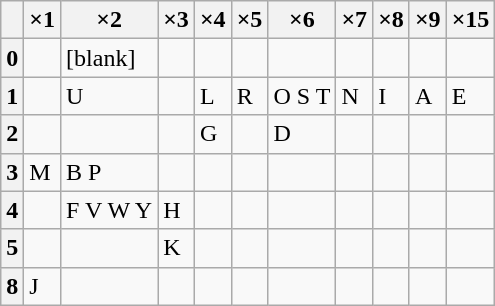<table class="wikitable floatright">
<tr>
<th></th>
<th>×1</th>
<th>×2</th>
<th>×3</th>
<th>×4</th>
<th>×5</th>
<th>×6</th>
<th>×7</th>
<th>×8</th>
<th>×9</th>
<th>×15</th>
</tr>
<tr>
<th>0</th>
<td></td>
<td>[blank]</td>
<td></td>
<td></td>
<td></td>
<td></td>
<td></td>
<td></td>
<td></td>
<td></td>
</tr>
<tr>
<th>1</th>
<td></td>
<td>U</td>
<td></td>
<td>L</td>
<td>R</td>
<td>O S T</td>
<td>N</td>
<td>I</td>
<td>A</td>
<td>E</td>
</tr>
<tr>
<th>2</th>
<td></td>
<td></td>
<td></td>
<td>G</td>
<td></td>
<td>D</td>
<td></td>
<td></td>
<td></td>
<td></td>
</tr>
<tr>
<th>3</th>
<td>M</td>
<td>B P</td>
<td></td>
<td></td>
<td></td>
<td></td>
<td></td>
<td></td>
<td></td>
<td></td>
</tr>
<tr>
<th>4</th>
<td></td>
<td>F V W Y</td>
<td>H</td>
<td></td>
<td></td>
<td></td>
<td></td>
<td></td>
<td></td>
<td></td>
</tr>
<tr>
<th>5</th>
<td></td>
<td></td>
<td>K</td>
<td></td>
<td></td>
<td></td>
<td></td>
<td></td>
<td></td>
<td></td>
</tr>
<tr>
<th>8</th>
<td>J</td>
<td></td>
<td></td>
<td></td>
<td></td>
<td></td>
<td></td>
<td></td>
<td></td>
<td></td>
</tr>
</table>
